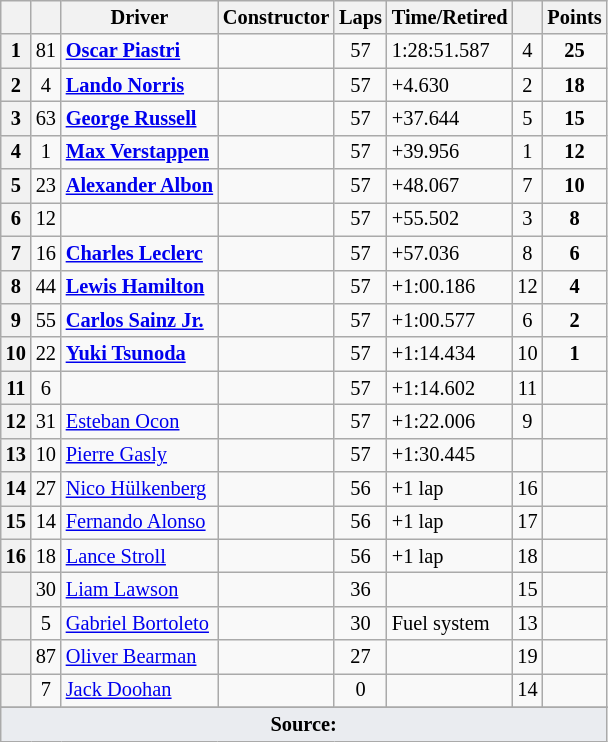<table class="wikitable sortable" style="font-size: 85%;">
<tr>
<th scope="col"></th>
<th scope="col"></th>
<th scope="col">Driver</th>
<th scope="col">Constructor</th>
<th scope="col" class="unsortable">Laps</th>
<th scope="col" class="unsortable">Time/Retired</th>
<th scope="col"></th>
<th scope="col">Points</th>
</tr>
<tr>
<th scope="row">1</th>
<td align="center">81</td>
<td data-sort-value="Pia"> <strong><a href='#'>Oscar Piastri</a></strong></td>
<td></td>
<td align="center">57</td>
<td>1:28:51.587</td>
<td align="center">4</td>
<td align="center"><strong>25</strong></td>
</tr>
<tr>
<th scope="row">2</th>
<td align="center">4</td>
<td data-sort-value="nor"> <strong><a href='#'>Lando Norris</a></strong></td>
<td></td>
<td align="center">57</td>
<td>+4.630</td>
<td align="center">2</td>
<td align="center"><strong>18</strong></td>
</tr>
<tr>
<th scope="row">3</th>
<td align="center">63</td>
<td data-sort-value="rus"> <strong><a href='#'>George Russell</a></strong></td>
<td></td>
<td align="center">57</td>
<td>+37.644</td>
<td align="center">5</td>
<td align="center"><strong>15</strong></td>
</tr>
<tr>
<th scope="row">4</th>
<td align="center">1</td>
<td data-sort-value="ver"> <strong><a href='#'>Max Verstappen</a></strong></td>
<td></td>
<td align="center">57</td>
<td>+39.956</td>
<td align="center">1</td>
<td align="center"><strong>12</strong></td>
</tr>
<tr>
<th scope="row">5</th>
<td align="center">23</td>
<td data-sort-value="alb"> <strong><a href='#'>Alexander Albon</a></strong></td>
<td></td>
<td align="center">57</td>
<td>+48.067</td>
<td align="center">7</td>
<td align="center"><strong>10</strong></td>
</tr>
<tr>
<th scope="row">6</th>
<td align="center">12</td>
<td data-sort-value="ant"></td>
<td></td>
<td align="center">57</td>
<td>+55.502</td>
<td align="center">3</td>
<td align="center"><strong>8</strong></td>
</tr>
<tr>
<th scope="row">7</th>
<td align="center">16</td>
<td data-sort-value="lec"> <strong><a href='#'>Charles Leclerc</a></strong></td>
<td></td>
<td align="center">57</td>
<td>+57.036</td>
<td align="center">8</td>
<td align="center"><strong>6</strong></td>
</tr>
<tr>
<th scope="row">8</th>
<td align="center">44</td>
<td data-sort-value="ham"> <strong><a href='#'>Lewis Hamilton</a></strong></td>
<td></td>
<td align="center">57</td>
<td>+1:00.186</td>
<td align="center">12</td>
<td align="center"><strong>4</strong></td>
</tr>
<tr>
<th scope="row">9</th>
<td align="center">55</td>
<td data-sort-value="sai"> <strong><a href='#'>Carlos Sainz Jr.</a></strong></td>
<td></td>
<td align="center">57</td>
<td>+1:00.577</td>
<td align="center">6</td>
<td align="center"><strong>2</strong></td>
</tr>
<tr>
<th scope="row">10</th>
<td align="center">22</td>
<td data-sort-value="tsu"> <strong><a href='#'>Yuki Tsunoda</a></strong></td>
<td></td>
<td align="center">57</td>
<td>+1:14.434</td>
<td align="center">10</td>
<td align="center"><strong>1</strong></td>
</tr>
<tr>
<th scope="row">11</th>
<td align="center">6</td>
<td data-sort-value="had"></td>
<td></td>
<td align="center">57</td>
<td>+1:14.602</td>
<td align="center">11</td>
<td align="center"></td>
</tr>
<tr>
<th scope="row">12</th>
<td align="center">31</td>
<td data-sort-value="oco"> <a href='#'>Esteban Ocon</a></td>
<td></td>
<td align="center">57</td>
<td>+1:22.006</td>
<td align="center">9</td>
<td align="center"></td>
</tr>
<tr>
<th scope="row">13</th>
<td align="center">10</td>
<td data-sort-value="gas"> <a href='#'>Pierre Gasly</a></td>
<td></td>
<td align="center">57</td>
<td>+1:30.445</td>
<td align="center"></td>
<td align="center"></td>
</tr>
<tr>
<th scope="row">14</th>
<td align="center">27</td>
<td data-sort-value="hul"> <a href='#'>Nico Hülkenberg</a></td>
<td></td>
<td align="center">56</td>
<td>+1 lap</td>
<td align="center">16</td>
<td align="center"></td>
</tr>
<tr>
<th scope="row">15</th>
<td align="center">14</td>
<td data-sort-value="alo"> <a href='#'>Fernando Alonso</a></td>
<td></td>
<td align="center">56</td>
<td>+1 lap</td>
<td align="center">17</td>
<td align="center"></td>
</tr>
<tr>
<th scope="row">16</th>
<td align="center">18</td>
<td data-sort-value="str"> <a href='#'>Lance Stroll</a></td>
<td></td>
<td align="center">56</td>
<td>+1 lap</td>
<td align="center">18</td>
<td align="center"></td>
</tr>
<tr>
<th scope="row" data-sort-value="17"></th>
<td align="center">30</td>
<td data-sort-value="law"> <a href='#'>Liam Lawson</a></td>
<td></td>
<td align="center">36</td>
<td></td>
<td align="center">15</td>
<td align="center"></td>
</tr>
<tr>
<th scope="row" data-sort-value="18"></th>
<td align="center">5</td>
<td data-sort-value="bor"> <a href='#'>Gabriel Bortoleto</a></td>
<td></td>
<td align="center">30</td>
<td>Fuel system</td>
<td align="center">13</td>
<td align="center"></td>
</tr>
<tr>
<th scope="row" data-sort-value="19"></th>
<td align="center">87</td>
<td data-sort-value="bea"> <a href='#'>Oliver Bearman</a></td>
<td></td>
<td align="center">27</td>
<td></td>
<td align="center">19</td>
<td></td>
</tr>
<tr>
<th scope="row" data-sort-value="20"></th>
<td align="center">7</td>
<td data-sort-value="doo"> <a href='#'>Jack Doohan</a></td>
<td></td>
<td align="center">0</td>
<td></td>
<td align="center">14</td>
<td align="center"></td>
</tr>
<tr class="sortbottom">
</tr>
<tr>
<td colspan="8" style="background-color:#eaecf0;text-align:center"><strong>Source:</strong></td>
</tr>
</table>
